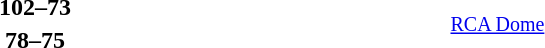<table style="text-align:center">
<tr>
<th width=200></th>
<th width=30></th>
<th width=70></th>
<th width=30></th>
<th width=200></th>
<th></th>
</tr>
<tr>
<td align=right><strong></strong></td>
<td></td>
<td><strong>102–73</strong></td>
<td></td>
<td align=left><strong></strong></td>
<td align=left rowspan=2><small><a href='#'>RCA Dome</a></small></td>
</tr>
<tr>
<td align=right><strong></strong></td>
<td></td>
<td><strong>78–75</strong></td>
<td></td>
<td align=left><strong></strong></td>
</tr>
</table>
